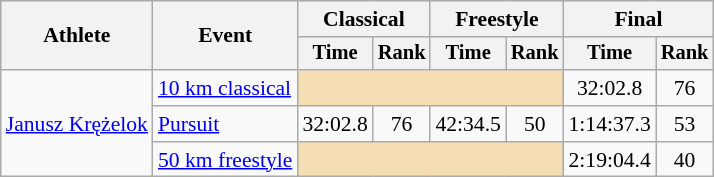<table class="wikitable" style="font-size:90%">
<tr>
<th rowspan=2>Athlete</th>
<th rowspan=2>Event</th>
<th colspan=2>Classical</th>
<th colspan=2>Freestyle</th>
<th colspan=2>Final</th>
</tr>
<tr style="font-size: 95%">
<th>Time</th>
<th>Rank</th>
<th>Time</th>
<th>Rank</th>
<th>Time</th>
<th>Rank</th>
</tr>
<tr align=center>
<td align=left rowspan=3><a href='#'>Janusz Krężelok</a></td>
<td align=left rowspan=1><a href='#'>10 km classical</a></td>
<td colspan="4" bgcolor="wheat"></td>
<td align=center>32:02.8</td>
<td align=center>76</td>
</tr>
<tr align=center>
<td align=left><a href='#'>Pursuit</a></td>
<td align=center>32:02.8</td>
<td align=center>76</td>
<td align=center>42:34.5</td>
<td align=center>50</td>
<td align=center>1:14:37.3</td>
<td align=center>53</td>
</tr>
<tr align=center>
<td align=left rowspan=1><a href='#'>50 km freestyle</a></td>
<td colspan="4" bgcolor="wheat"></td>
<td align=center>2:19:04.4</td>
<td align=center>40</td>
</tr>
</table>
